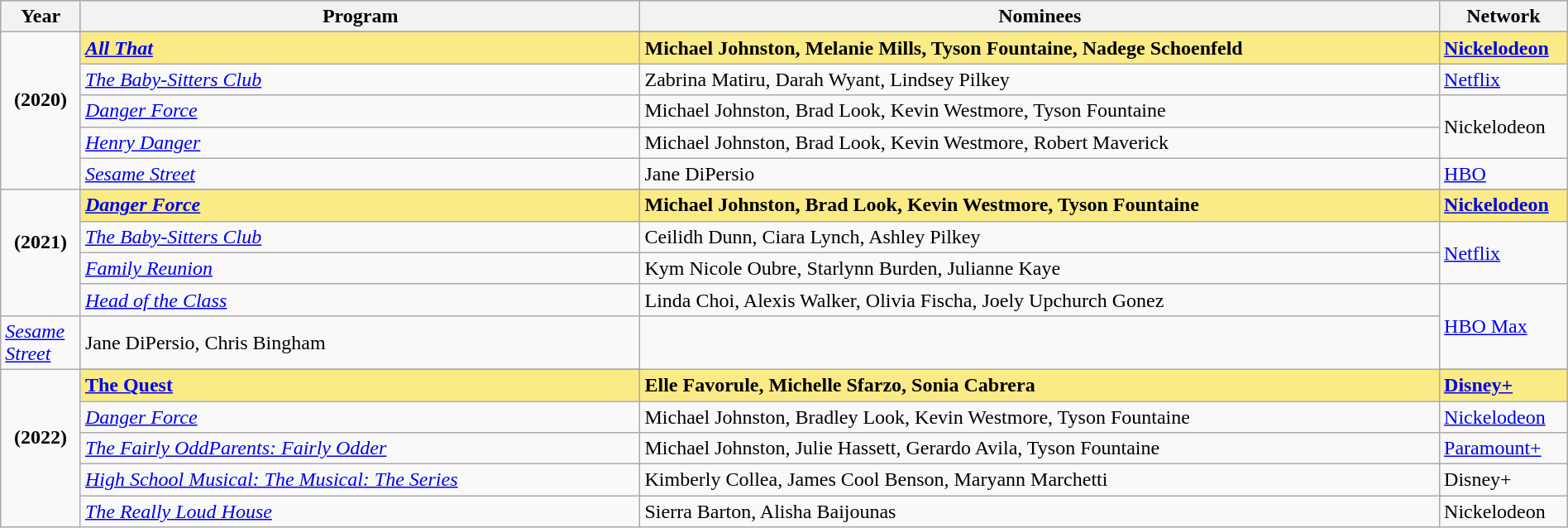<table class="wikitable" style="width:100%">
<tr bgcolor="#bebebe">
<th width="5%">Year</th>
<th width="35%">Program</th>
<th width="50%">Nominees</th>
<th width="8%">Network</th>
</tr>
<tr>
<td rowspan=6 style="text-align:center"><strong>(2020)</strong><br> <br></td>
</tr>
<tr style="background:#FAEB86">
<td><strong><em><a href='#'>All That</a></em></strong></td>
<td><strong>Michael Johnston, Melanie Mills, Tyson Fountaine, Nadege Schoenfeld</strong></td>
<td><strong><a href='#'>Nickelodeon</a></strong></td>
</tr>
<tr>
<td><em><a href='#'>The Baby-Sitters Club</a></em></td>
<td>Zabrina Matiru, Darah Wyant, Lindsey Pilkey</td>
<td><a href='#'>Netflix</a></td>
</tr>
<tr>
<td><em><a href='#'>Danger Force</a></em></td>
<td>Michael Johnston, Brad Look, Kevin Westmore, Tyson Fountaine</td>
<td rowspan="2">Nickelodeon</td>
</tr>
<tr>
<td><em><a href='#'>Henry Danger</a></em></td>
<td>Michael Johnston, Brad Look, Kevin Westmore, Robert Maverick</td>
</tr>
<tr>
<td><em><a href='#'>Sesame Street</a></em></td>
<td>Jane DiPersio</td>
<td><a href='#'>HBO</a></td>
</tr>
<tr>
<td rowspan=6 style="text-align:center"><strong>(2021)</strong><br> <br> </td>
</tr>
<tr>
</tr>
<tr style="background:#FAEB86">
<td><strong><em><a href='#'>Danger Force</a></em></strong></td>
<td><strong>Michael Johnston, Brad Look, Kevin Westmore, Tyson Fountaine</strong></td>
<td><strong><a href='#'>Nickelodeon</a></strong></td>
</tr>
<tr>
<td><em><a href='#'>The Baby-Sitters Club</a></em></td>
<td>Ceilidh Dunn, Ciara Lynch, Ashley Pilkey</td>
<td rowspan="2"><a href='#'>Netflix</a></td>
</tr>
<tr>
<td><em><a href='#'>Family Reunion</a></em></td>
<td>Kym Nicole Oubre, Starlynn Burden, Julianne Kaye</td>
</tr>
<tr>
<td><em><a href='#'>Head of the Class</a></em></td>
<td>Linda Choi, Alexis Walker, Olivia Fischa, Joely Upchurch Gonez</td>
<td rowspan="2"><a href='#'>HBO Max</a></td>
</tr>
<tr>
<td><em><a href='#'>Sesame Street</a></em></td>
<td>Jane DiPersio, Chris Bingham</td>
</tr>
<tr>
<td rowspan=6 style="text-align:center"><strong>(2022)</strong><br><br></td>
</tr>
<tr style="background:#FAEB86">
<td><strong><a href='#'>The Quest</a></strong></td>
<td><strong>Elle Favorule, Michelle Sfarzo, Sonia Cabrera</strong></td>
<td><strong><a href='#'>Disney+</a></strong></td>
</tr>
<tr>
<td><em><a href='#'>Danger Force</a></em></td>
<td>Michael Johnston, Bradley Look, Kevin Westmore, Tyson Fountaine</td>
<td><a href='#'>Nickelodeon</a></td>
</tr>
<tr>
<td><em><a href='#'>The Fairly OddParents: Fairly Odder</a></em></td>
<td>Michael Johnston, Julie Hassett, Gerardo Avila, Tyson Fountaine</td>
<td><a href='#'>Paramount+</a></td>
</tr>
<tr>
<td><em><a href='#'>High School Musical: The Musical: The Series</a></em></td>
<td>Kimberly Collea, James Cool Benson, Maryann Marchetti</td>
<td>Disney+</td>
</tr>
<tr>
<td><em><a href='#'>The Really Loud House</a></em></td>
<td>Sierra Barton, Alisha Baijounas</td>
<td>Nickelodeon</td>
</tr>
</table>
